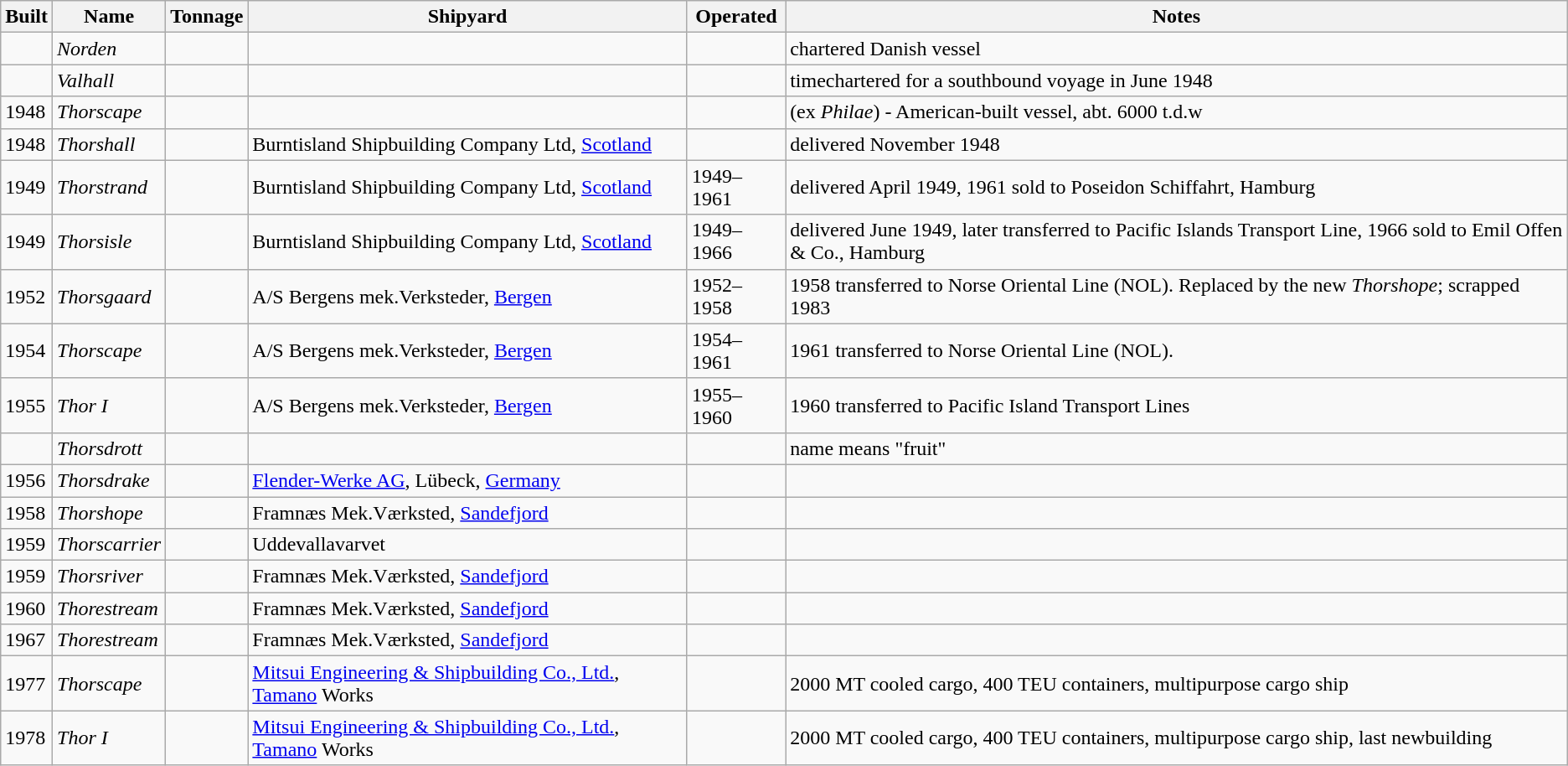<table class="wikitable sortable nowraplinks">
<tr>
<th>Built</th>
<th>Name</th>
<th>Tonnage</th>
<th>Shipyard</th>
<th>Operated</th>
<th>Notes</th>
</tr>
<tr>
<td></td>
<td><em>Norden</em></td>
<td align=Center></td>
<td></td>
<td></td>
<td>chartered Danish vessel</td>
</tr>
<tr>
<td></td>
<td><em>Valhall</em></td>
<td align=Center></td>
<td></td>
<td></td>
<td>timechartered for a southbound voyage in June 1948</td>
</tr>
<tr>
<td>1948</td>
<td><em>Thorscape</em></td>
<td align=Center></td>
<td></td>
<td></td>
<td>(ex <em>Philae</em>) - American-built vessel, abt. 6000 t.d.w</td>
</tr>
<tr>
<td>1948</td>
<td><em>Thorshall</em></td>
<td align=Center></td>
<td>Burntisland Shipbuilding Company Ltd, <a href='#'>Scotland</a></td>
<td></td>
<td>delivered November 1948</td>
</tr>
<tr>
<td>1949</td>
<td><em>Thorstrand </em></td>
<td align=Center></td>
<td>Burntisland Shipbuilding Company Ltd, <a href='#'>Scotland</a></td>
<td>1949–1961</td>
<td>delivered April 1949, 1961 sold to Poseidon Schiffahrt, Hamburg</td>
</tr>
<tr>
<td>1949</td>
<td><em>Thorsisle</em></td>
<td align=Center></td>
<td>Burntisland Shipbuilding Company Ltd, <a href='#'>Scotland</a></td>
<td>1949–1966</td>
<td>delivered June 1949, later transferred to Pacific Islands Transport Line, 1966 sold to Emil Offen & Co., Hamburg</td>
</tr>
<tr>
<td>1952</td>
<td><em>Thorsgaard</em></td>
<td align=Center></td>
<td>A/S Bergens mek.Verksteder, <a href='#'>Bergen</a></td>
<td>1952–1958</td>
<td>1958 transferred to Norse Oriental Line (NOL). Replaced by the new <em>Thorshope</em>; scrapped 1983</td>
</tr>
<tr>
<td>1954</td>
<td><em> Thorscape </em></td>
<td align=Center></td>
<td>A/S Bergens mek.Verksteder, <a href='#'>Bergen</a></td>
<td>1954–1961</td>
<td>1961 transferred to Norse Oriental Line (NOL).</td>
</tr>
<tr>
<td>1955</td>
<td><em> Thor I</em></td>
<td align=Center></td>
<td>A/S Bergens mek.Verksteder, <a href='#'>Bergen</a></td>
<td>1955–1960</td>
<td>1960 transferred to Pacific Island Transport Lines</td>
</tr>
<tr>
<td></td>
<td><em>Thorsdrott</em></td>
<td align=Center></td>
<td></td>
<td></td>
<td>name means "fruit"</td>
</tr>
<tr>
<td>1956</td>
<td><em>Thorsdrake</em></td>
<td align=Center></td>
<td><a href='#'>Flender-Werke AG</a>, Lübeck, <a href='#'>Germany</a></td>
<td></td>
<td></td>
</tr>
<tr>
<td>1958</td>
<td><em> Thorshope</em></td>
<td align=Center></td>
<td>Framnæs Mek.Værksted, <a href='#'>Sandefjord</a></td>
<td></td>
<td></td>
</tr>
<tr>
<td>1959</td>
<td><em> Thorscarrier</em></td>
<td align=Center></td>
<td>Uddevallavarvet</td>
<td></td>
<td></td>
</tr>
<tr>
<td>1959</td>
<td><em> Thorsriver </em></td>
<td align=Center></td>
<td>Framnæs Mek.Værksted, <a href='#'>Sandefjord</a></td>
<td></td>
<td></td>
</tr>
<tr>
<td>1960</td>
<td><em>Thorestream</em></td>
<td align=Center></td>
<td>Framnæs Mek.Værksted, <a href='#'>Sandefjord</a></td>
<td></td>
<td></td>
</tr>
<tr>
<td>1967</td>
<td><em>Thorestream</em></td>
<td align=Center></td>
<td>Framnæs Mek.Værksted, <a href='#'>Sandefjord</a></td>
<td></td>
<td></td>
</tr>
<tr>
<td>1977</td>
<td><em> Thorscape</em></td>
<td align=Center></td>
<td><a href='#'> Mitsui Engineering & Shipbuilding Co., Ltd.</a>, <a href='#'>Tamano</a> Works</td>
<td></td>
<td>2000 MT cooled cargo, 400 TEU containers, multipurpose cargo ship</td>
</tr>
<tr>
<td>1978</td>
<td><em> Thor I</em></td>
<td align=Center></td>
<td><a href='#'> Mitsui Engineering & Shipbuilding Co., Ltd.</a>, <a href='#'>Tamano</a> Works</td>
<td></td>
<td>2000 MT cooled cargo, 400 TEU containers, multipurpose cargo ship, last newbuilding</td>
</tr>
</table>
